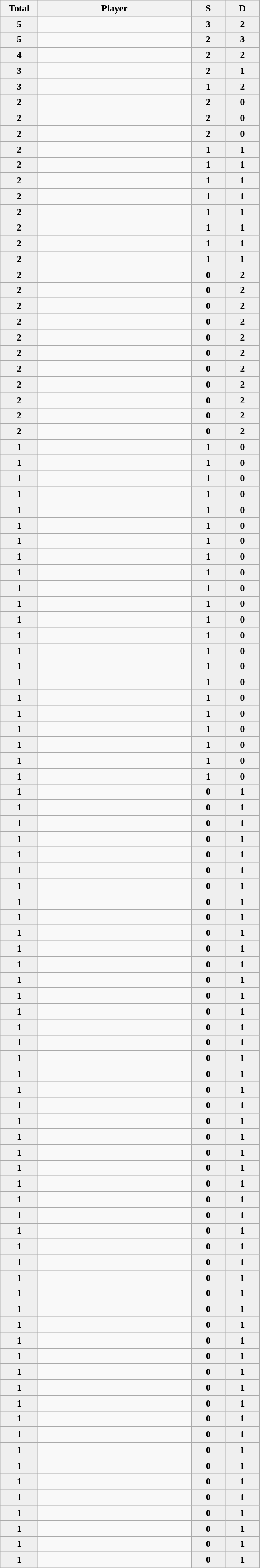<table class="wikitable" style="font-size:90%;">
<tr>
<th width=50>Total</th>
<th width=225>Player</th>
<th width=45 style="background:#efefef"> S </th>
<th width=45 style="background:#efefef"> D </th>
</tr>
<tr align=center>
<td bgcolor=#efefef><strong>5</strong></td>
<td align=left></td>
<td bgcolor=#efefef><strong>3</strong></td>
<td bgcolor=#efefef><strong>2</strong></td>
</tr>
<tr align=center>
<td bgcolor=#efefef><strong>5</strong></td>
<td align=left></td>
<td bgcolor=#efefef><strong>2</strong></td>
<td bgcolor=#efefef><strong>3</strong></td>
</tr>
<tr align=center>
<td bgcolor=#efefef><strong>4</strong></td>
<td align=left></td>
<td bgcolor=#efefef><strong>2</strong></td>
<td bgcolor=#efefef><strong>2</strong></td>
</tr>
<tr align=center>
<td bgcolor=#efefef><strong>3</strong></td>
<td align=left></td>
<td bgcolor=#efefef><strong>2</strong></td>
<td bgcolor=#efefef><strong>1</strong></td>
</tr>
<tr align=center>
<td bgcolor=#efefef><strong>3</strong></td>
<td align=left></td>
<td bgcolor=#efefef><strong>1</strong></td>
<td bgcolor=#efefef><strong>2</strong></td>
</tr>
<tr align=center>
<td bgcolor=#efefef><strong>2</strong></td>
<td align=left></td>
<td bgcolor=#efefef><strong>2</strong></td>
<td bgcolor=#efefef><strong>0</strong></td>
</tr>
<tr align=center>
<td bgcolor=#efefef><strong>2</strong></td>
<td align=left></td>
<td bgcolor=#efefef><strong>2</strong></td>
<td bgcolor=#efefef><strong>0</strong></td>
</tr>
<tr align=center>
<td bgcolor=#efefef><strong>2</strong></td>
<td align=left></td>
<td bgcolor=#efefef><strong>2</strong></td>
<td bgcolor=#efefef><strong>0</strong></td>
</tr>
<tr align=center>
<td bgcolor=#efefef><strong>2</strong></td>
<td align=left></td>
<td bgcolor=#efefef><strong>1</strong></td>
<td bgcolor=#efefef><strong>1</strong></td>
</tr>
<tr align=center>
<td bgcolor=#efefef><strong>2</strong></td>
<td align=left></td>
<td bgcolor=#efefef><strong>1</strong></td>
<td bgcolor=#efefef><strong>1</strong></td>
</tr>
<tr align=center>
<td bgcolor=#efefef><strong>2</strong></td>
<td align=left></td>
<td bgcolor=#efefef><strong>1</strong></td>
<td bgcolor=#efefef><strong>1</strong></td>
</tr>
<tr align=center>
<td bgcolor=#efefef><strong>2</strong></td>
<td align=left></td>
<td bgcolor=#efefef><strong>1</strong></td>
<td bgcolor=#efefef><strong>1</strong></td>
</tr>
<tr align=center>
<td bgcolor=#efefef><strong>2</strong></td>
<td align=left></td>
<td bgcolor=#efefef><strong>1</strong></td>
<td bgcolor=#efefef><strong>1</strong></td>
</tr>
<tr align=center>
<td bgcolor=#efefef><strong>2</strong></td>
<td align=left></td>
<td bgcolor=#efefef><strong>1</strong></td>
<td bgcolor=#efefef><strong>1</strong></td>
</tr>
<tr align=center>
<td bgcolor=#efefef><strong>2</strong></td>
<td align=left></td>
<td bgcolor=#efefef><strong>1</strong></td>
<td bgcolor=#efefef><strong>1</strong></td>
</tr>
<tr align=center>
<td bgcolor=#efefef><strong>2</strong></td>
<td align=left></td>
<td bgcolor=#efefef><strong>1</strong></td>
<td bgcolor=#efefef><strong>1</strong></td>
</tr>
<tr align=center>
<td bgcolor=#efefef><strong>2</strong></td>
<td align=left></td>
<td bgcolor=#efefef><strong>0</strong></td>
<td bgcolor=#efefef><strong>2</strong></td>
</tr>
<tr align=center>
<td bgcolor=#efefef><strong>2</strong></td>
<td align=left></td>
<td bgcolor=#efefef><strong>0</strong></td>
<td bgcolor=#efefef><strong>2</strong></td>
</tr>
<tr align=center>
<td bgcolor=#efefef><strong>2</strong></td>
<td align=left></td>
<td bgcolor=#efefef><strong>0</strong></td>
<td bgcolor=#efefef><strong>2</strong></td>
</tr>
<tr align=center>
<td bgcolor=#efefef><strong>2</strong></td>
<td align=left></td>
<td bgcolor=#efefef><strong>0</strong></td>
<td bgcolor=#efefef><strong>2</strong></td>
</tr>
<tr align=center>
<td bgcolor=#efefef><strong>2</strong></td>
<td align=left></td>
<td bgcolor=#efefef><strong>0</strong></td>
<td bgcolor=#efefef><strong>2</strong></td>
</tr>
<tr align=center>
<td bgcolor=#efefef><strong>2</strong></td>
<td align=left></td>
<td bgcolor=#efefef><strong>0</strong></td>
<td bgcolor=#efefef><strong>2</strong></td>
</tr>
<tr align=center>
<td bgcolor=#efefef><strong>2</strong></td>
<td align=left></td>
<td bgcolor=#efefef><strong>0</strong></td>
<td bgcolor=#efefef><strong>2</strong></td>
</tr>
<tr align=center>
<td bgcolor=#efefef><strong>2</strong></td>
<td align=left></td>
<td bgcolor=#efefef><strong>0</strong></td>
<td bgcolor=#efefef><strong>2</strong></td>
</tr>
<tr align=center>
<td bgcolor=#efefef><strong>2</strong></td>
<td align=left></td>
<td bgcolor=#efefef><strong>0</strong></td>
<td bgcolor=#efefef><strong>2</strong></td>
</tr>
<tr align=center>
<td bgcolor=#efefef><strong>2</strong></td>
<td align=left></td>
<td bgcolor=#efefef><strong>0</strong></td>
<td bgcolor=#efefef><strong>2</strong></td>
</tr>
<tr align=center>
<td bgcolor=#efefef><strong>2</strong></td>
<td align=left></td>
<td bgcolor=#efefef><strong>0</strong></td>
<td bgcolor=#efefef><strong>2</strong></td>
</tr>
<tr align=center>
<td bgcolor=#efefef><strong>1</strong></td>
<td align=left></td>
<td bgcolor=#efefef><strong>1</strong></td>
<td bgcolor=#efefef><strong>0</strong></td>
</tr>
<tr align=center>
<td bgcolor=#efefef><strong>1</strong></td>
<td align=left></td>
<td bgcolor=#efefef><strong>1</strong></td>
<td bgcolor=#efefef><strong>0</strong></td>
</tr>
<tr align=center>
<td bgcolor=#efefef><strong>1</strong></td>
<td align=left></td>
<td bgcolor=#efefef><strong>1</strong></td>
<td bgcolor=#efefef><strong>0</strong></td>
</tr>
<tr align=center>
<td bgcolor=#efefef><strong>1</strong></td>
<td align=left></td>
<td bgcolor=#efefef><strong>1</strong></td>
<td bgcolor=#efefef><strong>0</strong></td>
</tr>
<tr align=center>
<td bgcolor=#efefef><strong>1</strong></td>
<td align=left></td>
<td bgcolor=#efefef><strong>1</strong></td>
<td bgcolor=#efefef><strong>0</strong></td>
</tr>
<tr align=center>
<td bgcolor=#efefef><strong>1</strong></td>
<td align=left></td>
<td bgcolor=#efefef><strong>1</strong></td>
<td bgcolor=#efefef><strong>0</strong></td>
</tr>
<tr align=center>
<td bgcolor=#efefef><strong>1</strong></td>
<td align=left></td>
<td bgcolor=#efefef><strong>1</strong></td>
<td bgcolor=#efefef><strong>0</strong></td>
</tr>
<tr align=center>
<td bgcolor=#efefef><strong>1</strong></td>
<td align=left></td>
<td bgcolor=#efefef><strong>1</strong></td>
<td bgcolor=#efefef><strong>0</strong></td>
</tr>
<tr align=center>
<td bgcolor=#efefef><strong>1</strong></td>
<td align=left></td>
<td bgcolor=#efefef><strong>1</strong></td>
<td bgcolor=#efefef><strong>0</strong></td>
</tr>
<tr align=center>
<td bgcolor=#efefef><strong>1</strong></td>
<td align=left></td>
<td bgcolor=#efefef><strong>1</strong></td>
<td bgcolor=#efefef><strong>0</strong></td>
</tr>
<tr align=center>
<td bgcolor=#efefef><strong>1</strong></td>
<td align=left></td>
<td bgcolor=#efefef><strong>1</strong></td>
<td bgcolor=#efefef><strong>0</strong></td>
</tr>
<tr align=center>
<td bgcolor=#efefef><strong>1</strong></td>
<td align=left></td>
<td bgcolor=#efefef><strong>1</strong></td>
<td bgcolor=#efefef><strong>0</strong></td>
</tr>
<tr align=center>
<td bgcolor=#efefef><strong>1</strong></td>
<td align=left></td>
<td bgcolor=#efefef><strong>1</strong></td>
<td bgcolor=#efefef><strong>0</strong></td>
</tr>
<tr align=center>
<td bgcolor=#efefef><strong>1</strong></td>
<td align=left></td>
<td bgcolor=#efefef><strong>1</strong></td>
<td bgcolor=#efefef><strong>0</strong></td>
</tr>
<tr align=center>
<td bgcolor=#efefef><strong>1</strong></td>
<td align=left></td>
<td bgcolor=#efefef><strong>1</strong></td>
<td bgcolor=#efefef><strong>0</strong></td>
</tr>
<tr align=center>
<td bgcolor=#efefef><strong>1</strong></td>
<td align=left></td>
<td bgcolor=#efefef><strong>1</strong></td>
<td bgcolor=#efefef><strong>0</strong></td>
</tr>
<tr align=center>
<td bgcolor=#efefef><strong>1</strong></td>
<td align=left></td>
<td bgcolor=#efefef><strong>1</strong></td>
<td bgcolor=#efefef><strong>0</strong></td>
</tr>
<tr align=center>
<td bgcolor=#efefef><strong>1</strong></td>
<td align=left></td>
<td bgcolor=#efefef><strong>1</strong></td>
<td bgcolor=#efefef><strong>0</strong></td>
</tr>
<tr align=center>
<td bgcolor=#efefef><strong>1</strong></td>
<td align=left></td>
<td bgcolor=#efefef><strong>1</strong></td>
<td bgcolor=#efefef><strong>0</strong></td>
</tr>
<tr align=center>
<td bgcolor=#efefef><strong>1</strong></td>
<td align=left></td>
<td bgcolor=#efefef><strong>1</strong></td>
<td bgcolor=#efefef><strong>0</strong></td>
</tr>
<tr align=center>
<td bgcolor=#efefef><strong>1</strong></td>
<td align=left></td>
<td bgcolor=#efefef><strong>1</strong></td>
<td bgcolor=#efefef><strong>0</strong></td>
</tr>
<tr align=center>
<td bgcolor=#efefef><strong>1</strong></td>
<td align=left></td>
<td bgcolor=#efefef><strong>1</strong></td>
<td bgcolor=#efefef><strong>0</strong></td>
</tr>
<tr align=center>
<td bgcolor=#efefef><strong>1</strong></td>
<td align=left></td>
<td bgcolor=#efefef><strong>0</strong></td>
<td bgcolor=#efefef><strong>1</strong></td>
</tr>
<tr align=center>
<td bgcolor=#efefef><strong>1</strong></td>
<td align=left></td>
<td bgcolor=#efefef><strong>0</strong></td>
<td bgcolor=#efefef><strong>1</strong></td>
</tr>
<tr align=center>
<td bgcolor=#efefef><strong>1</strong></td>
<td align=left></td>
<td bgcolor=#efefef><strong>0</strong></td>
<td bgcolor=#efefef><strong>1</strong></td>
</tr>
<tr align=center>
<td bgcolor=#efefef><strong>1</strong></td>
<td align=left></td>
<td bgcolor=#efefef><strong>0</strong></td>
<td bgcolor=#efefef><strong>1</strong></td>
</tr>
<tr align=center>
<td bgcolor=#efefef><strong>1</strong></td>
<td align=left></td>
<td bgcolor=#efefef><strong>0</strong></td>
<td bgcolor=#efefef><strong>1</strong></td>
</tr>
<tr align=center>
<td bgcolor=#efefef><strong>1</strong></td>
<td align=left></td>
<td bgcolor=#efefef><strong>0</strong></td>
<td bgcolor=#efefef><strong>1</strong></td>
</tr>
<tr align=center>
<td bgcolor=#efefef><strong>1</strong></td>
<td align=left></td>
<td bgcolor=#efefef><strong>0</strong></td>
<td bgcolor=#efefef><strong>1</strong></td>
</tr>
<tr align=center>
<td bgcolor=#efefef><strong>1</strong></td>
<td align=left></td>
<td bgcolor=#efefef><strong>0</strong></td>
<td bgcolor=#efefef><strong>1</strong></td>
</tr>
<tr align=center>
<td bgcolor=#efefef><strong>1</strong></td>
<td align=left></td>
<td bgcolor=#efefef><strong>0</strong></td>
<td bgcolor=#efefef><strong>1</strong></td>
</tr>
<tr align=center>
<td bgcolor=#efefef><strong>1</strong></td>
<td align=left></td>
<td bgcolor=#efefef><strong>0</strong></td>
<td bgcolor=#efefef><strong>1</strong></td>
</tr>
<tr align=center>
<td bgcolor=#efefef><strong>1</strong></td>
<td align=left></td>
<td bgcolor=#efefef><strong>0</strong></td>
<td bgcolor=#efefef><strong>1</strong></td>
</tr>
<tr align=center>
<td bgcolor=#efefef><strong>1</strong></td>
<td align=left></td>
<td bgcolor=#efefef><strong>0</strong></td>
<td bgcolor=#efefef><strong>1</strong></td>
</tr>
<tr align=center>
<td bgcolor=#efefef><strong>1</strong></td>
<td align=left></td>
<td bgcolor=#efefef><strong>0</strong></td>
<td bgcolor=#efefef><strong>1</strong></td>
</tr>
<tr align=center>
<td bgcolor=#efefef><strong>1</strong></td>
<td align=left></td>
<td bgcolor=#efefef><strong>0</strong></td>
<td bgcolor=#efefef><strong>1</strong></td>
</tr>
<tr align=center>
<td bgcolor=#efefef><strong>1</strong></td>
<td align=left></td>
<td bgcolor=#efefef><strong>0</strong></td>
<td bgcolor=#efefef><strong>1</strong></td>
</tr>
<tr align=center>
<td bgcolor=#efefef><strong>1</strong></td>
<td align=left></td>
<td bgcolor=#efefef><strong>0</strong></td>
<td bgcolor=#efefef><strong>1</strong></td>
</tr>
<tr align=center>
<td bgcolor=#efefef><strong>1</strong></td>
<td align=left></td>
<td bgcolor=#efefef><strong>0</strong></td>
<td bgcolor=#efefef><strong>1</strong></td>
</tr>
<tr align=center>
<td bgcolor=#efefef><strong>1</strong></td>
<td align=left></td>
<td bgcolor=#efefef><strong>0</strong></td>
<td bgcolor=#efefef><strong>1</strong></td>
</tr>
<tr align=center>
<td bgcolor=#efefef><strong>1</strong></td>
<td align=left></td>
<td bgcolor=#efefef><strong>0</strong></td>
<td bgcolor=#efefef><strong>1</strong></td>
</tr>
<tr align=center>
<td bgcolor=#efefef><strong>1</strong></td>
<td align=left></td>
<td bgcolor=#efefef><strong>0</strong></td>
<td bgcolor=#efefef><strong>1</strong></td>
</tr>
<tr align=center>
<td bgcolor=#efefef><strong>1</strong></td>
<td align=left></td>
<td bgcolor=#efefef><strong>0</strong></td>
<td bgcolor=#efefef><strong>1</strong></td>
</tr>
<tr align=center>
<td bgcolor=#efefef><strong>1</strong></td>
<td align=left></td>
<td bgcolor=#efefef><strong>0</strong></td>
<td bgcolor=#efefef><strong>1</strong></td>
</tr>
<tr align=center>
<td bgcolor=#efefef><strong>1</strong></td>
<td align=left></td>
<td bgcolor=#efefef><strong>0</strong></td>
<td bgcolor=#efefef><strong>1</strong></td>
</tr>
<tr align=center>
<td bgcolor=#efefef><strong>1</strong></td>
<td align=left></td>
<td bgcolor=#efefef><strong>0</strong></td>
<td bgcolor=#efefef><strong>1</strong></td>
</tr>
<tr align=center>
<td bgcolor=#efefef><strong>1</strong></td>
<td align=left></td>
<td bgcolor=#efefef><strong>0</strong></td>
<td bgcolor=#efefef><strong>1</strong></td>
</tr>
<tr align=center>
<td bgcolor=#efefef><strong>1</strong></td>
<td align=left></td>
<td bgcolor=#efefef><strong>0</strong></td>
<td bgcolor=#efefef><strong>1</strong></td>
</tr>
<tr align=center>
<td bgcolor=#efefef><strong>1</strong></td>
<td align=left></td>
<td bgcolor=#efefef><strong>0</strong></td>
<td bgcolor=#efefef><strong>1</strong></td>
</tr>
<tr align=center>
<td bgcolor=#efefef><strong>1</strong></td>
<td align=left></td>
<td bgcolor=#efefef><strong>0</strong></td>
<td bgcolor=#efefef><strong>1</strong></td>
</tr>
<tr align=center>
<td bgcolor=#efefef><strong>1</strong></td>
<td align=left></td>
<td bgcolor=#efefef><strong>0</strong></td>
<td bgcolor=#efefef><strong>1</strong></td>
</tr>
<tr align=center>
<td bgcolor=#efefef><strong>1</strong></td>
<td align=left></td>
<td bgcolor=#efefef><strong>0</strong></td>
<td bgcolor=#efefef><strong>1</strong></td>
</tr>
<tr align=center>
<td bgcolor=#efefef><strong>1</strong></td>
<td align=left></td>
<td bgcolor=#efefef><strong>0</strong></td>
<td bgcolor=#efefef><strong>1</strong></td>
</tr>
<tr align=center>
<td bgcolor=#efefef><strong>1</strong></td>
<td align=left></td>
<td bgcolor=#efefef><strong>0</strong></td>
<td bgcolor=#efefef><strong>1</strong></td>
</tr>
<tr align=center>
<td bgcolor=#efefef><strong>1</strong></td>
<td align=left></td>
<td bgcolor=#efefef><strong>0</strong></td>
<td bgcolor=#efefef><strong>1</strong></td>
</tr>
<tr align=center>
<td bgcolor=#efefef><strong>1</strong></td>
<td align=left></td>
<td bgcolor=#efefef><strong>0</strong></td>
<td bgcolor=#efefef><strong>1</strong></td>
</tr>
<tr align=center>
<td bgcolor=#efefef><strong>1</strong></td>
<td align=left></td>
<td bgcolor=#efefef><strong>0</strong></td>
<td bgcolor=#efefef><strong>1</strong></td>
</tr>
<tr align=center>
<td bgcolor=#efefef><strong>1</strong></td>
<td align=left></td>
<td bgcolor=#efefef><strong>0</strong></td>
<td bgcolor=#efefef><strong>1</strong></td>
</tr>
<tr align=center>
<td bgcolor=#efefef><strong>1</strong></td>
<td align=left></td>
<td bgcolor=#efefef><strong>0</strong></td>
<td bgcolor=#efefef><strong>1</strong></td>
</tr>
<tr align=center>
<td bgcolor=#efefef><strong>1</strong></td>
<td align=left></td>
<td bgcolor=#efefef><strong>0</strong></td>
<td bgcolor=#efefef><strong>1</strong></td>
</tr>
<tr align=center>
<td bgcolor=#efefef><strong>1</strong></td>
<td align=left></td>
<td bgcolor=#efefef><strong>0</strong></td>
<td bgcolor=#efefef><strong>1</strong></td>
</tr>
<tr align=center>
<td bgcolor=#efefef><strong>1</strong></td>
<td align=left></td>
<td bgcolor=#efefef><strong>0</strong></td>
<td bgcolor=#efefef><strong>1</strong></td>
</tr>
<tr align=center>
<td bgcolor=#efefef><strong>1</strong></td>
<td align=left></td>
<td bgcolor=#efefef><strong>0</strong></td>
<td bgcolor=#efefef><strong>1</strong></td>
</tr>
<tr align=center>
<td bgcolor=#efefef><strong>1</strong></td>
<td align=left></td>
<td bgcolor=#efefef><strong>0</strong></td>
<td bgcolor=#efefef><strong>1</strong></td>
</tr>
<tr align=center>
<td bgcolor=#efefef><strong>1</strong></td>
<td align=left></td>
<td bgcolor=#efefef><strong>0</strong></td>
<td bgcolor=#efefef><strong>1</strong></td>
</tr>
<tr align=center>
<td bgcolor=#efefef><strong>1</strong></td>
<td align=left></td>
<td bgcolor=#efefef><strong>0</strong></td>
<td bgcolor=#efefef><strong>1</strong></td>
</tr>
<tr align=center>
<td bgcolor=#efefef><strong>1</strong></td>
<td align=left></td>
<td bgcolor=#efefef><strong>0</strong></td>
<td bgcolor=#efefef><strong>1</strong></td>
</tr>
<tr align=center>
<td bgcolor=#efefef><strong>1</strong></td>
<td align=left></td>
<td bgcolor=#efefef><strong>0</strong></td>
<td bgcolor=#efefef><strong>1</strong></td>
</tr>
<tr align=center>
<td bgcolor=#efefef><strong>1</strong></td>
<td align=left></td>
<td bgcolor=#efefef><strong>0</strong></td>
<td bgcolor=#efefef><strong>1</strong></td>
</tr>
<tr align=center>
<td bgcolor=#efefef><strong>1</strong></td>
<td align=left></td>
<td bgcolor=#efefef><strong>0</strong></td>
<td bgcolor=#efefef><strong>1</strong></td>
</tr>
<tr align=center>
<td bgcolor=#efefef><strong>1</strong></td>
<td align=left></td>
<td bgcolor=#efefef><strong>0</strong></td>
<td bgcolor=#efefef><strong>1</strong></td>
</tr>
<tr align=center>
<td bgcolor=#efefef><strong>1</strong></td>
<td align=left></td>
<td bgcolor=#efefef><strong>0</strong></td>
<td bgcolor=#efefef><strong>1</strong></td>
</tr>
</table>
